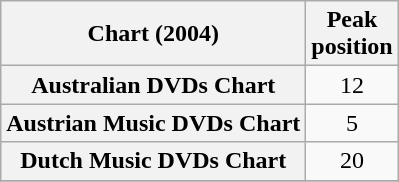<table class="wikitable plainrowheaders sortable" style="text-align:center;" border="1">
<tr>
<th scope="col">Chart (2004)</th>
<th scope="col">Peak<br>position</th>
</tr>
<tr>
<th scope="row">Australian DVDs Chart</th>
<td>12</td>
</tr>
<tr>
<th scope="row">Austrian Music DVDs Chart</th>
<td>5</td>
</tr>
<tr>
<th scope="row">Dutch Music DVDs Chart</th>
<td>20</td>
</tr>
<tr>
</tr>
</table>
